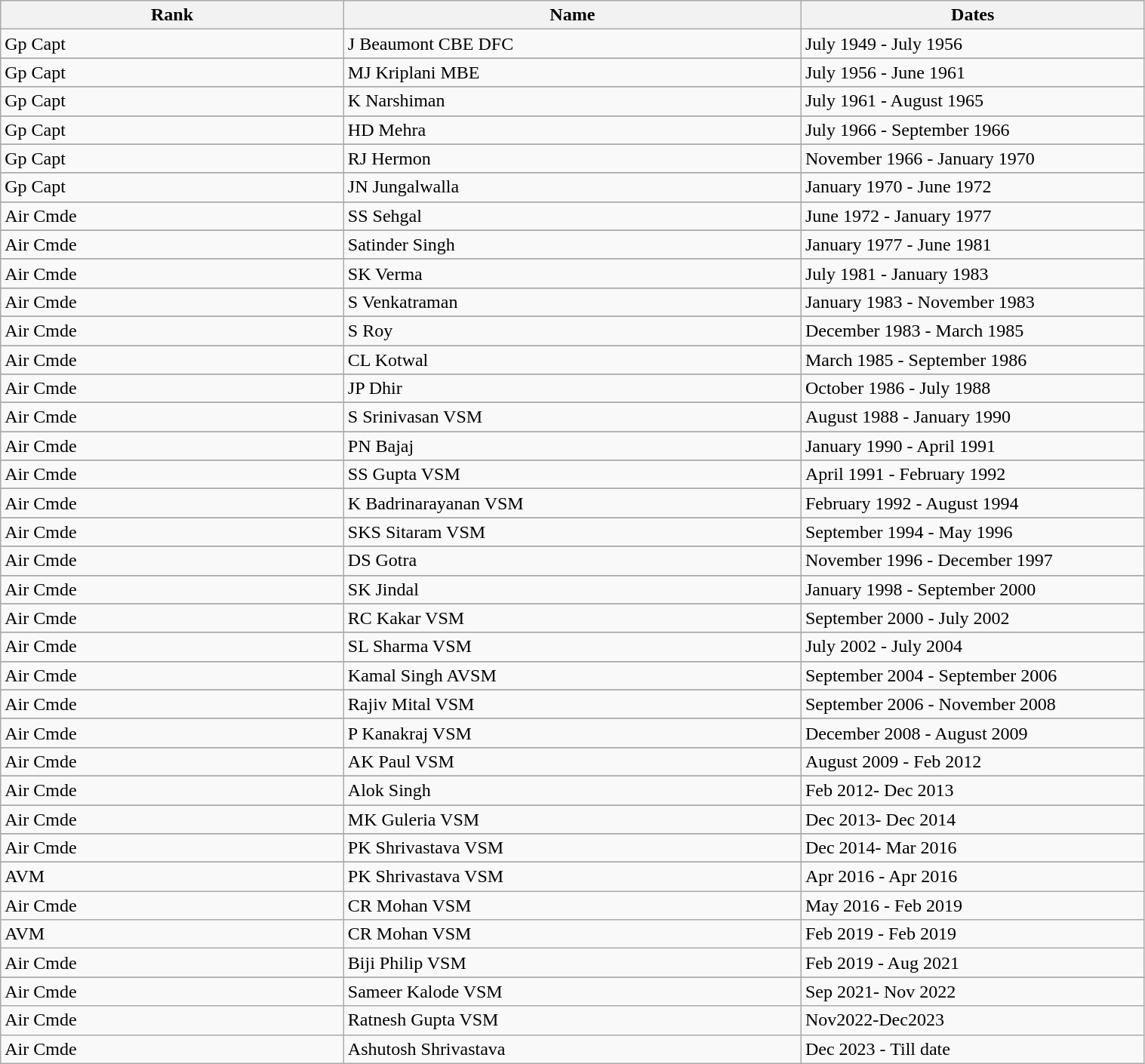<table class="wikitable" style="text-align:left;" width="80%">
<tr>
<th width="30%">Rank</th>
<th width="40%">Name</th>
<th width="30%">Dates</th>
</tr>
<tr>
<td>Gp Capt</td>
<td>J Beaumont CBE DFC</td>
<td>July 1949 - July 1956</td>
</tr>
<tr>
</tr>
<tr>
<td>Gp Capt</td>
<td>MJ Kriplani MBE</td>
<td>July 1956 - June 1961</td>
</tr>
<tr>
</tr>
<tr>
<td>Gp Capt</td>
<td>K Narshiman</td>
<td>July 1961 - August 1965</td>
</tr>
<tr>
</tr>
<tr>
<td>Gp Capt</td>
<td>HD Mehra</td>
<td>July 1966 - September 1966</td>
</tr>
<tr>
</tr>
<tr>
<td>Gp Capt</td>
<td>RJ Hermon</td>
<td>November 1966 - January 1970</td>
</tr>
<tr>
</tr>
<tr>
<td>Gp Capt</td>
<td>JN Jungalwalla</td>
<td>January 1970 - June 1972</td>
</tr>
<tr>
</tr>
<tr>
<td>Air Cmde</td>
<td>SS Sehgal</td>
<td>June 1972 - January 1977</td>
</tr>
<tr>
</tr>
<tr>
<td>Air Cmde</td>
<td>Satinder Singh</td>
<td>January 1977 - June 1981</td>
</tr>
<tr>
</tr>
<tr>
<td>Air Cmde</td>
<td>SK Verma</td>
<td>July 1981 - January 1983</td>
</tr>
<tr>
</tr>
<tr>
<td>Air Cmde</td>
<td>S Venkatraman</td>
<td>January 1983 - November 1983</td>
</tr>
<tr>
</tr>
<tr>
<td>Air Cmde</td>
<td>S Roy</td>
<td>December 1983 - March 1985</td>
</tr>
<tr>
</tr>
<tr>
<td>Air Cmde</td>
<td>CL Kotwal</td>
<td>March 1985 - September 1986</td>
</tr>
<tr>
</tr>
<tr>
<td>Air Cmde</td>
<td>JP Dhir</td>
<td>October 1986 - July 1988</td>
</tr>
<tr>
</tr>
<tr>
<td>Air Cmde</td>
<td>S Srinivasan VSM</td>
<td>August 1988 - January 1990</td>
</tr>
<tr>
</tr>
<tr>
<td>Air Cmde</td>
<td>PN Bajaj</td>
<td>January 1990 - April 1991</td>
</tr>
<tr>
</tr>
<tr>
<td>Air Cmde</td>
<td>SS Gupta VSM</td>
<td>April 1991 - February 1992</td>
</tr>
<tr>
</tr>
<tr>
<td>Air Cmde</td>
<td>K Badrinarayanan VSM</td>
<td>February 1992 - August 1994</td>
</tr>
<tr>
</tr>
<tr>
<td>Air Cmde</td>
<td>SKS Sitaram VSM</td>
<td>September 1994 - May 1996</td>
</tr>
<tr>
</tr>
<tr>
<td>Air Cmde</td>
<td>DS Gotra</td>
<td>November 1996 - December 1997</td>
</tr>
<tr>
</tr>
<tr>
<td>Air Cmde</td>
<td>SK Jindal</td>
<td>January 1998 - September 2000</td>
</tr>
<tr>
</tr>
<tr>
<td>Air Cmde</td>
<td>RC Kakar VSM</td>
<td>September 2000 - July 2002</td>
</tr>
<tr>
</tr>
<tr>
<td>Air Cmde</td>
<td>SL Sharma VSM</td>
<td>July 2002 - July 2004</td>
</tr>
<tr>
</tr>
<tr>
<td>Air Cmde</td>
<td>Kamal Singh AVSM</td>
<td>September 2004 - September 2006</td>
</tr>
<tr>
</tr>
<tr>
<td>Air Cmde</td>
<td>Rajiv Mital VSM</td>
<td>September 2006 - November 2008</td>
</tr>
<tr>
</tr>
<tr>
<td>Air Cmde</td>
<td>P Kanakraj VSM</td>
<td>December 2008 - August 2009</td>
</tr>
<tr>
</tr>
<tr>
<td>Air Cmde</td>
<td>AK Paul VSM</td>
<td>August 2009 - Feb 2012</td>
</tr>
<tr>
</tr>
<tr>
<td>Air Cmde</td>
<td>Alok Singh</td>
<td>Feb 2012- Dec 2013</td>
</tr>
<tr>
</tr>
<tr>
<td>Air Cmde</td>
<td>MK Guleria VSM</td>
<td>Dec 2013- Dec 2014</td>
</tr>
<tr>
</tr>
<tr>
<td>Air Cmde</td>
<td>PK Shrivastava VSM</td>
<td>Dec 2014- Mar 2016</td>
</tr>
<tr>
</tr>
<tr>
<td>AVM</td>
<td>PK Shrivastava VSM</td>
<td>Apr 2016 - Apr 2016</td>
</tr>
<tr>
<td>Air Cmde</td>
<td>CR Mohan VSM</td>
<td>May 2016 - Feb 2019</td>
</tr>
<tr>
<td>AVM</td>
<td>CR Mohan VSM</td>
<td>Feb 2019 - Feb 2019</td>
</tr>
<tr>
<td>Air Cmde</td>
<td>Biji Philip VSM</td>
<td>Feb 2019 - Aug 2021</td>
</tr>
<tr>
</tr>
<tr>
<td>Air Cmde</td>
<td>Sameer Kalode VSM</td>
<td>Sep 2021- Nov 2022</td>
</tr>
<tr>
<td>Air Cmde</td>
<td>Ratnesh Gupta VSM</td>
<td>Nov2022-Dec2023</td>
</tr>
<tr>
<td>Air Cmde</td>
<td>Ashutosh Shrivastava</td>
<td>Dec 2023 - Till date</td>
</tr>
</table>
